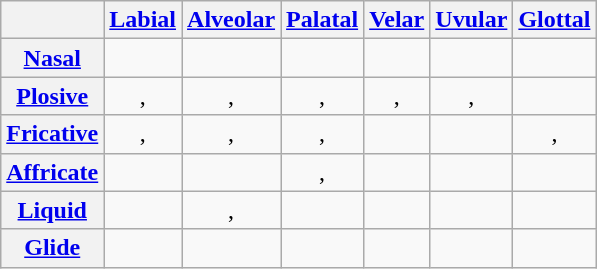<table class="wikitable" style="text-align:center">
<tr>
<th></th>
<th><a href='#'>Labial</a></th>
<th><a href='#'>Alveolar</a></th>
<th><a href='#'>Palatal</a></th>
<th><a href='#'>Velar</a></th>
<th><a href='#'>Uvular</a></th>
<th><a href='#'>Glottal</a></th>
</tr>
<tr>
<th><a href='#'>Nasal</a></th>
<td></td>
<td></td>
<td></td>
<td></td>
<td></td>
<td></td>
</tr>
<tr>
<th><a href='#'>Plosive</a></th>
<td>, </td>
<td>, </td>
<td>, </td>
<td>, </td>
<td>, </td>
<td></td>
</tr>
<tr>
<th><a href='#'>Fricative</a></th>
<td>, </td>
<td>, </td>
<td>, </td>
<td></td>
<td></td>
<td>, </td>
</tr>
<tr>
<th><a href='#'>Affricate</a></th>
<td></td>
<td></td>
<td>, </td>
<td></td>
<td></td>
<td></td>
</tr>
<tr>
<th><a href='#'>Liquid</a></th>
<td></td>
<td>, </td>
<td></td>
<td></td>
<td></td>
<td></td>
</tr>
<tr>
<th><a href='#'>Glide</a></th>
<td></td>
<td></td>
<td></td>
<td></td>
<td></td>
<td></td>
</tr>
</table>
